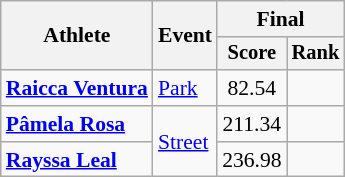<table class="wikitable" style="font-size:90%">
<tr>
<th rowspan="2">Athlete</th>
<th rowspan="2">Event</th>
<th colspan="2">Final</th>
</tr>
<tr style="font-size: 95%">
<th>Score</th>
<th>Rank</th>
</tr>
<tr align=center>
<td align=left><strong><a href='#'>Raicca Ventura</a></strong></td>
<td align=left><a href='#'>Park</a></td>
<td>82.54</td>
<td></td>
</tr>
<tr align=center>
<td align=left><strong><a href='#'>Pâmela Rosa</a></strong></td>
<td align=left rowspan=2><a href='#'>Street</a></td>
<td>211.34</td>
<td></td>
</tr>
<tr align=center>
<td align=left><strong><a href='#'>Rayssa Leal</a></strong></td>
<td>236.98</td>
<td></td>
</tr>
</table>
